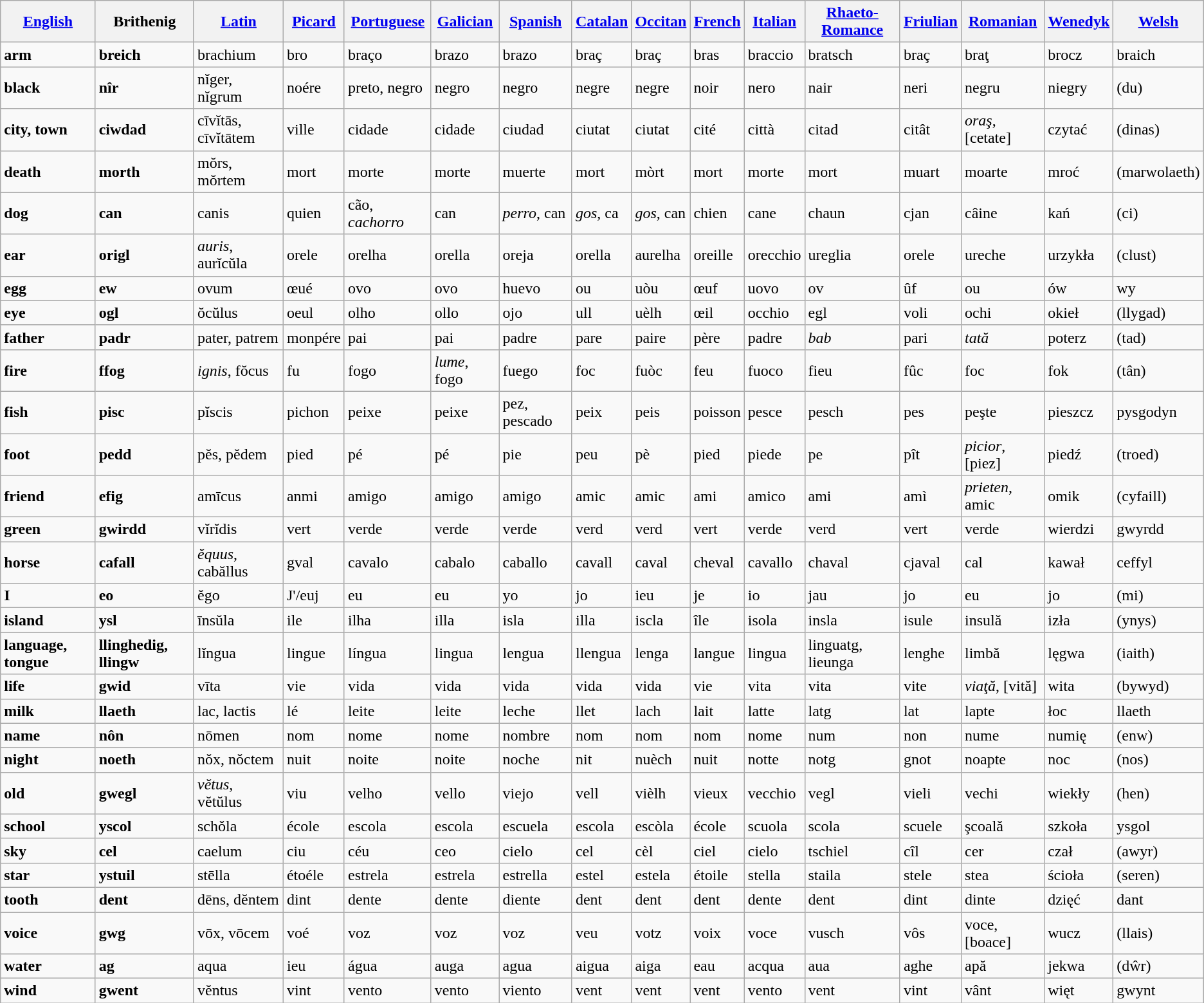<table class="wikitable">
<tr>
<th><a href='#'>English</a></th>
<th><strong>Brithenig</strong></th>
<th><a href='#'>Latin</a></th>
<th><a href='#'>Picard</a></th>
<th><a href='#'>Portuguese</a></th>
<th><a href='#'>Galician</a></th>
<th><a href='#'>Spanish</a></th>
<th><a href='#'>Catalan</a></th>
<th><a href='#'>Occitan</a></th>
<th><a href='#'>French</a></th>
<th><a href='#'>Italian</a></th>
<th><a href='#'>Rhaeto-Romance</a></th>
<th><a href='#'>Friulian</a></th>
<th><a href='#'>Romanian</a></th>
<th><a href='#'>Wenedyk</a></th>
<th><a href='#'>Welsh</a></th>
</tr>
<tr>
<td><strong>arm</strong></td>
<td><strong>breich</strong></td>
<td>brachium</td>
<td>bro</td>
<td>braço</td>
<td>brazo</td>
<td>brazo</td>
<td>braç</td>
<td>braç</td>
<td>bras</td>
<td>braccio</td>
<td>bratsch</td>
<td>braç</td>
<td>braţ</td>
<td>brocz</td>
<td>braich</td>
</tr>
<tr>
<td><strong>black</strong></td>
<td><strong>nîr</strong></td>
<td>nĭger, nĭgrum</td>
<td>noére</td>
<td>preto, negro</td>
<td>negro</td>
<td>negro</td>
<td>negre</td>
<td>negre</td>
<td>noir</td>
<td>nero</td>
<td>nair</td>
<td>neri</td>
<td>negru</td>
<td>niegry</td>
<td>(du)</td>
</tr>
<tr>
<td><strong>city, town</strong></td>
<td><strong>ciwdad</strong></td>
<td>cīvĭtās, cīvĭtātem</td>
<td>ville</td>
<td>cidade</td>
<td>cidade</td>
<td>ciudad</td>
<td>ciutat</td>
<td>ciutat</td>
<td>cité</td>
<td>città</td>
<td>citad</td>
<td>citât</td>
<td><em>oraş</em>, [cetate]</td>
<td>czytać</td>
<td>(dinas)</td>
</tr>
<tr>
<td><strong>death</strong></td>
<td><strong>morth</strong></td>
<td>mŏrs, mŏrtem</td>
<td>mort</td>
<td>morte</td>
<td>morte</td>
<td>muerte</td>
<td>mort</td>
<td>mòrt</td>
<td>mort</td>
<td>morte</td>
<td>mort</td>
<td>muart</td>
<td>moarte</td>
<td>mroć</td>
<td>(marwolaeth)</td>
</tr>
<tr>
<td><strong>dog</strong></td>
<td><strong>can</strong></td>
<td>canis</td>
<td>quien</td>
<td>cão, <em>cachorro</em></td>
<td>can</td>
<td><em>perro</em>, can</td>
<td><em>gos</em>, ca</td>
<td><em>gos</em>, can</td>
<td>chien</td>
<td>cane</td>
<td>chaun</td>
<td>cjan</td>
<td>câine</td>
<td>kań</td>
<td>(ci)</td>
</tr>
<tr>
<td><strong>ear</strong></td>
<td><strong>origl</strong></td>
<td><em>auris</em>, aurĭcŭla</td>
<td>orele</td>
<td>orelha</td>
<td>orella</td>
<td>oreja</td>
<td>orella</td>
<td>aurelha</td>
<td>oreille</td>
<td>orecchio</td>
<td>ureglia</td>
<td>orele</td>
<td>ureche</td>
<td>urzykła</td>
<td>(clust)</td>
</tr>
<tr>
<td><strong>egg</strong></td>
<td><strong>ew</strong></td>
<td>ovum</td>
<td>œué</td>
<td>ovo</td>
<td>ovo</td>
<td>huevo</td>
<td>ou</td>
<td>uòu</td>
<td>œuf</td>
<td>uovo</td>
<td>ov</td>
<td>ûf</td>
<td>ou</td>
<td>ów</td>
<td>wy</td>
</tr>
<tr>
<td><strong>eye</strong></td>
<td><strong>ogl</strong></td>
<td>ŏcŭlus</td>
<td>oeul</td>
<td>olho</td>
<td>ollo</td>
<td>ojo</td>
<td>ull</td>
<td>uèlh</td>
<td>œil</td>
<td>occhio</td>
<td>egl</td>
<td>voli</td>
<td>ochi</td>
<td>okieł</td>
<td>(llygad)</td>
</tr>
<tr>
<td><strong>father</strong></td>
<td><strong>padr</strong></td>
<td>pater, patrem</td>
<td>monpére</td>
<td>pai</td>
<td>pai</td>
<td>padre</td>
<td>pare</td>
<td>paire</td>
<td>père</td>
<td>padre</td>
<td><em>bab</em></td>
<td>pari</td>
<td><em>tată</em></td>
<td>poterz</td>
<td>(tad)</td>
</tr>
<tr>
<td><strong>fire</strong></td>
<td><strong>ffog</strong></td>
<td><em>ignis</em>, fŏcus</td>
<td>fu</td>
<td>fogo</td>
<td><em>lume</em>, fogo</td>
<td>fuego</td>
<td>foc</td>
<td>fuòc</td>
<td>feu</td>
<td>fuoco</td>
<td>fieu</td>
<td>fûc</td>
<td>foc</td>
<td>fok</td>
<td>(tân)</td>
</tr>
<tr>
<td><strong>fish</strong></td>
<td><strong>pisc</strong></td>
<td>pĭscis</td>
<td>pichon</td>
<td>peixe</td>
<td>peixe</td>
<td>pez, pescado</td>
<td>peix</td>
<td>peis</td>
<td>poisson</td>
<td>pesce</td>
<td>pesch</td>
<td>pes</td>
<td>peşte</td>
<td>pieszcz</td>
<td>pysgodyn</td>
</tr>
<tr>
<td><strong>foot</strong></td>
<td><strong>pedd</strong></td>
<td>pĕs, pĕdem</td>
<td>pied</td>
<td>pé</td>
<td>pé</td>
<td>pie</td>
<td>peu</td>
<td>pè</td>
<td>pied</td>
<td>piede</td>
<td>pe</td>
<td>pît</td>
<td><em>picior</em>, [piez]</td>
<td>piedź</td>
<td>(troed)</td>
</tr>
<tr>
<td><strong>friend</strong></td>
<td><strong>efig</strong></td>
<td>amīcus</td>
<td>anmi</td>
<td>amigo</td>
<td>amigo</td>
<td>amigo</td>
<td>amic</td>
<td>amic</td>
<td>ami</td>
<td>amico</td>
<td>ami</td>
<td>amì</td>
<td><em>prieten</em>, amic</td>
<td>omik</td>
<td>(cyfaill)</td>
</tr>
<tr>
<td><strong>green</strong></td>
<td><strong>gwirdd</strong></td>
<td>vĭrĭdis</td>
<td>vert</td>
<td>verde</td>
<td>verde</td>
<td>verde</td>
<td>verd</td>
<td>verd</td>
<td>vert</td>
<td>verde</td>
<td>verd</td>
<td>vert</td>
<td>verde</td>
<td>wierdzi</td>
<td>gwyrdd</td>
</tr>
<tr>
<td><strong>horse</strong></td>
<td><strong>cafall</strong></td>
<td><em>ĕquus</em>, cabăllus</td>
<td>gval</td>
<td>cavalo</td>
<td>cabalo</td>
<td>caballo</td>
<td>cavall</td>
<td>caval</td>
<td>cheval</td>
<td>cavallo</td>
<td>chaval</td>
<td>cjaval</td>
<td>cal</td>
<td>kawał</td>
<td>ceffyl</td>
</tr>
<tr>
<td><strong>I</strong></td>
<td><strong>eo</strong></td>
<td>ĕgo</td>
<td>J'/euj</td>
<td>eu</td>
<td>eu</td>
<td>yo</td>
<td>jo</td>
<td>ieu</td>
<td>je</td>
<td>io</td>
<td>jau</td>
<td>jo</td>
<td>eu</td>
<td>jo</td>
<td>(mi)</td>
</tr>
<tr>
<td><strong>island</strong></td>
<td><strong>ysl</strong></td>
<td>īnsŭla</td>
<td>ile</td>
<td>ilha</td>
<td>illa</td>
<td>isla</td>
<td>illa</td>
<td>iscla</td>
<td>île</td>
<td>isola</td>
<td>insla</td>
<td>isule</td>
<td>insulă</td>
<td>izła</td>
<td>(ynys)</td>
</tr>
<tr>
<td><strong>language, tongue</strong></td>
<td><strong>llinghedig, llingw</strong></td>
<td>lĭngua</td>
<td>lingue</td>
<td>língua</td>
<td>lingua</td>
<td>lengua</td>
<td>llengua</td>
<td>lenga</td>
<td>langue</td>
<td>lingua</td>
<td>linguatg, lieunga</td>
<td>lenghe</td>
<td>limbă</td>
<td>lęgwa</td>
<td>(iaith)</td>
</tr>
<tr>
<td><strong>life</strong></td>
<td><strong>gwid</strong></td>
<td>vīta</td>
<td>vie</td>
<td>vida</td>
<td>vida</td>
<td>vida</td>
<td>vida</td>
<td>vida</td>
<td>vie</td>
<td>vita</td>
<td>vita</td>
<td>vite</td>
<td><em>viaţă</em>, [vită]</td>
<td>wita</td>
<td>(bywyd)</td>
</tr>
<tr>
<td><strong>milk</strong></td>
<td><strong>llaeth</strong></td>
<td>lac, lactis</td>
<td>lé</td>
<td>leite</td>
<td>leite</td>
<td>leche</td>
<td>llet</td>
<td>lach</td>
<td>lait</td>
<td>latte</td>
<td>latg</td>
<td>lat</td>
<td>lapte</td>
<td>łoc</td>
<td>llaeth</td>
</tr>
<tr>
<td><strong>name</strong></td>
<td><strong>nôn</strong></td>
<td>nōmen</td>
<td>nom</td>
<td>nome</td>
<td>nome</td>
<td>nombre</td>
<td>nom</td>
<td>nom</td>
<td>nom</td>
<td>nome</td>
<td>num</td>
<td>non</td>
<td>nume</td>
<td>numię</td>
<td>(enw)</td>
</tr>
<tr>
<td><strong>night</strong></td>
<td><strong>noeth</strong></td>
<td>nŏx, nŏctem</td>
<td>nuit</td>
<td>noite</td>
<td>noite</td>
<td>noche</td>
<td>nit</td>
<td>nuèch</td>
<td>nuit</td>
<td>notte</td>
<td>notg</td>
<td>gnot</td>
<td>noapte</td>
<td>noc</td>
<td>(nos)</td>
</tr>
<tr>
<td><strong>old</strong></td>
<td><strong>gwegl</strong></td>
<td><em>vĕtus</em>, vĕtŭlus</td>
<td>viu</td>
<td>velho</td>
<td>vello</td>
<td>viejo</td>
<td>vell</td>
<td>vièlh</td>
<td>vieux</td>
<td>vecchio</td>
<td>vegl</td>
<td>vieli</td>
<td>vechi</td>
<td>wiekły</td>
<td>(hen)</td>
</tr>
<tr>
<td><strong>school</strong></td>
<td><strong>yscol</strong></td>
<td>schŏla</td>
<td>école</td>
<td>escola</td>
<td>escola</td>
<td>escuela</td>
<td>escola</td>
<td>escòla</td>
<td>école</td>
<td>scuola</td>
<td>scola</td>
<td>scuele</td>
<td>şcoală</td>
<td>szkoła</td>
<td>ysgol</td>
</tr>
<tr>
<td><strong>sky</strong></td>
<td><strong>cel</strong></td>
<td>caelum</td>
<td>ciu</td>
<td>céu</td>
<td>ceo</td>
<td>cielo</td>
<td>cel</td>
<td>cèl</td>
<td>ciel</td>
<td>cielo</td>
<td>tschiel</td>
<td>cîl</td>
<td>cer</td>
<td>czał</td>
<td>(awyr)</td>
</tr>
<tr>
<td><strong>star</strong></td>
<td><strong>ystuil</strong></td>
<td>stēlla</td>
<td>étoéle</td>
<td>estrela</td>
<td>estrela</td>
<td>estrella</td>
<td>estel</td>
<td>estela</td>
<td>étoile</td>
<td>stella</td>
<td>staila</td>
<td>stele</td>
<td>stea</td>
<td>ścioła</td>
<td>(seren)</td>
</tr>
<tr>
<td><strong>tooth</strong></td>
<td><strong>dent</strong></td>
<td>dēns, dĕntem</td>
<td>dint</td>
<td>dente</td>
<td>dente</td>
<td>diente</td>
<td>dent</td>
<td>dent</td>
<td>dent</td>
<td>dente</td>
<td>dent</td>
<td>dint</td>
<td>dinte</td>
<td>dzięć</td>
<td>dant</td>
</tr>
<tr>
<td><strong>voice</strong></td>
<td><strong>gwg</strong></td>
<td>vōx, vōcem</td>
<td>voé</td>
<td>voz</td>
<td>voz</td>
<td>voz</td>
<td>veu</td>
<td>votz</td>
<td>voix</td>
<td>voce</td>
<td>vusch</td>
<td>vôs</td>
<td>voce, [boace]</td>
<td>wucz</td>
<td>(llais)</td>
</tr>
<tr>
<td><strong>water</strong></td>
<td><strong>ag</strong></td>
<td>aqua</td>
<td>ieu</td>
<td>água</td>
<td>auga</td>
<td>agua</td>
<td>aigua</td>
<td>aiga</td>
<td>eau</td>
<td>acqua</td>
<td>aua</td>
<td>aghe</td>
<td>apă</td>
<td>jekwa</td>
<td>(dŵr)</td>
</tr>
<tr>
<td><strong>wind</strong></td>
<td><strong>gwent</strong></td>
<td>vĕntus</td>
<td>vint</td>
<td>vento</td>
<td>vento</td>
<td>viento</td>
<td>vent</td>
<td>vent</td>
<td>vent</td>
<td>vento</td>
<td>vent</td>
<td>vint</td>
<td>vânt</td>
<td>więt</td>
<td>gwynt</td>
</tr>
</table>
